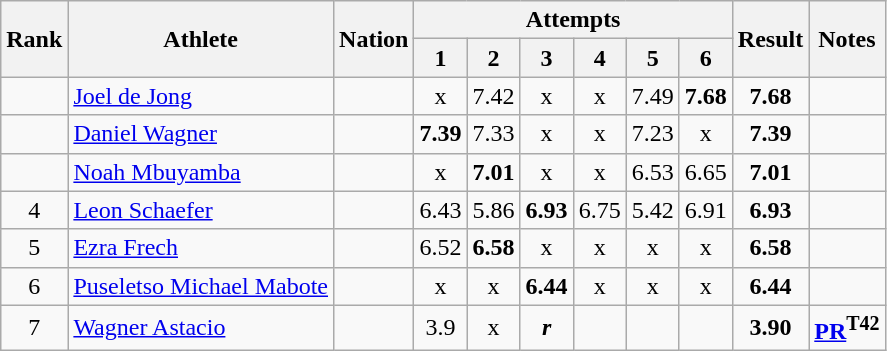<table class="wikitable sortable" style="text-align:center">
<tr>
<th rowspan="2">Rank</th>
<th rowspan="2">Athlete</th>
<th rowspan="2">Nation</th>
<th colspan="6">Attempts</th>
<th rowspan="2">Result</th>
<th rowspan="2">Notes</th>
</tr>
<tr>
<th>1</th>
<th>2</th>
<th>3</th>
<th>4</th>
<th>5</th>
<th>6</th>
</tr>
<tr>
<td></td>
<td align=left><a href='#'>Joel de Jong</a></td>
<td align=left></td>
<td>x</td>
<td>7.42</td>
<td>x</td>
<td>x</td>
<td>7.49</td>
<td><strong>7.68</strong></td>
<td><strong>7.68</strong></td>
<td></td>
</tr>
<tr>
<td></td>
<td align=left><a href='#'>Daniel Wagner</a></td>
<td align=left></td>
<td><strong>7.39</strong></td>
<td>7.33</td>
<td>x</td>
<td>x</td>
<td>7.23</td>
<td>x</td>
<td><strong>7.39</strong></td>
<td></td>
</tr>
<tr>
<td></td>
<td align=left><a href='#'>Noah Mbuyamba</a></td>
<td align=left></td>
<td>x</td>
<td><strong>7.01</strong></td>
<td>x</td>
<td>x</td>
<td>6.53</td>
<td>6.65</td>
<td><strong>7.01</strong></td>
<td></td>
</tr>
<tr>
<td>4</td>
<td align=left><a href='#'>Leon Schaefer</a></td>
<td align=left></td>
<td>6.43</td>
<td>5.86</td>
<td><strong>6.93</strong></td>
<td>6.75</td>
<td>5.42</td>
<td>6.91</td>
<td><strong>6.93</strong></td>
<td></td>
</tr>
<tr>
<td>5</td>
<td align=left><a href='#'>Ezra Frech</a></td>
<td align=left></td>
<td>6.52</td>
<td><strong>6.58</strong></td>
<td>x</td>
<td>x</td>
<td>x</td>
<td>x</td>
<td><strong>6.58</strong></td>
<td></td>
</tr>
<tr>
<td>6</td>
<td align=left><a href='#'>Puseletso Michael Mabote</a></td>
<td align=left></td>
<td>x</td>
<td>x</td>
<td><strong>6.44</strong></td>
<td>x</td>
<td>x</td>
<td>x</td>
<td><strong>6.44</strong></td>
<td></td>
</tr>
<tr>
<td>7</td>
<td align=left><a href='#'>Wagner Astacio</a></td>
<td align=left></td>
<td>3.9</td>
<td>x</td>
<td><strong><em>r</em></strong></td>
<td></td>
<td></td>
<td></td>
<td><strong>3.90</strong></td>
<td><strong><a href='#'>PR</a><sup>T42</sup></strong></td>
</tr>
</table>
